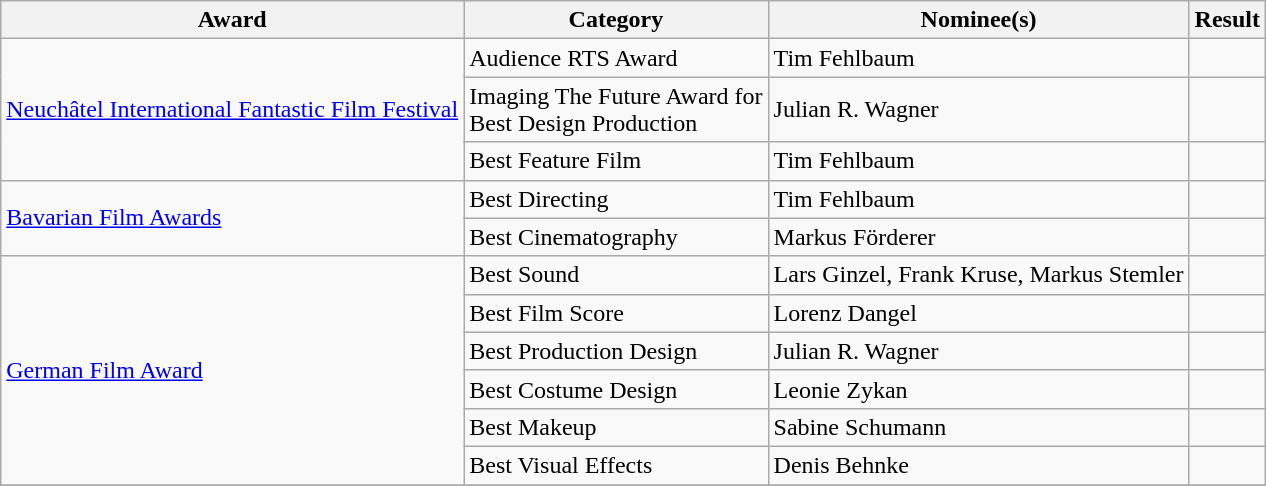<table class="wikitable">
<tr>
<th scope="col">Award</th>
<th scope="col">Category</th>
<th scope="col">Nominee(s)</th>
<th scope="col">Result</th>
</tr>
<tr>
<td rowspan="3"><a href='#'>Neuchâtel International Fantastic Film Festival</a></td>
<td>Audience RTS Award</td>
<td>Tim Fehlbaum</td>
<td></td>
</tr>
<tr>
<td>Imaging The Future Award for<br>Best Design Production</td>
<td>Julian R. Wagner</td>
<td></td>
</tr>
<tr>
<td>Best Feature Film</td>
<td>Tim Fehlbaum</td>
<td></td>
</tr>
<tr>
<td rowspan="2"><a href='#'>Bavarian Film Awards</a></td>
<td>Best Directing</td>
<td>Tim Fehlbaum</td>
<td></td>
</tr>
<tr>
<td>Best Cinematography</td>
<td>Markus Förderer</td>
<td></td>
</tr>
<tr>
<td rowspan="6"><a href='#'>German Film Award</a></td>
<td>Best Sound</td>
<td>Lars Ginzel, Frank Kruse, Markus Stemler</td>
<td></td>
</tr>
<tr>
<td>Best Film Score</td>
<td>Lorenz Dangel</td>
<td></td>
</tr>
<tr>
<td>Best Production Design</td>
<td>Julian R. Wagner</td>
<td></td>
</tr>
<tr>
<td>Best Costume Design</td>
<td>Leonie Zykan</td>
<td></td>
</tr>
<tr>
<td>Best Makeup</td>
<td>Sabine Schumann</td>
<td></td>
</tr>
<tr>
<td>Best Visual Effects</td>
<td>Denis Behnke</td>
<td></td>
</tr>
<tr>
</tr>
</table>
